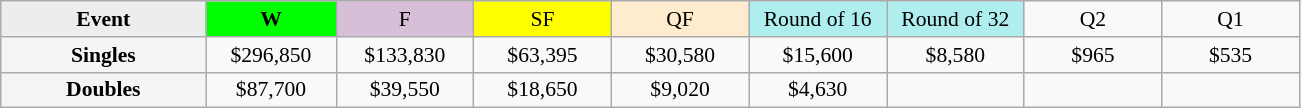<table class=wikitable style=font-size:90%;text-align:center>
<tr>
<td width=130 bgcolor=#ededed><strong>Event</strong></td>
<td width=80 bgcolor=lime><strong>W</strong></td>
<td width=85 bgcolor=thistle>F</td>
<td width=85 bgcolor=ffff00>SF</td>
<td width=85 bgcolor=ffebcd>QF</td>
<td width=85 bgcolor=afeeee>Round of 16</td>
<td width=85 bgcolor=afeeee>Round of 32</td>
<td width=85>Q2</td>
<td width=85>Q1</td>
</tr>
<tr>
<th style=background:#f5f5f5>Singles</th>
<td>$296,850</td>
<td>$133,830</td>
<td>$63,395</td>
<td>$30,580</td>
<td>$15,600</td>
<td>$8,580</td>
<td>$965</td>
<td>$535</td>
</tr>
<tr>
<th style=background:#f5f5f5>Doubles</th>
<td>$87,700</td>
<td>$39,550</td>
<td>$18,650</td>
<td>$9,020</td>
<td>$4,630</td>
<td></td>
<td></td>
<td></td>
</tr>
</table>
